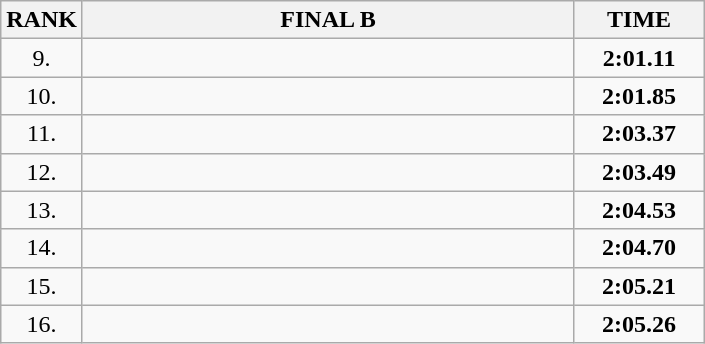<table class="wikitable">
<tr>
<th>RANK</th>
<th style="width: 20em">FINAL B</th>
<th style="width: 5em">TIME</th>
</tr>
<tr>
<td align="center">9.</td>
<td></td>
<td align="center"><strong>2:01.11</strong></td>
</tr>
<tr>
<td align="center">10.</td>
<td></td>
<td align="center"><strong>2:01.85</strong></td>
</tr>
<tr>
<td align="center">11.</td>
<td></td>
<td align="center"><strong>2:03.37</strong></td>
</tr>
<tr>
<td align="center">12.</td>
<td></td>
<td align="center"><strong>2:03.49</strong></td>
</tr>
<tr>
<td align="center">13.</td>
<td></td>
<td align="center"><strong>2:04.53</strong></td>
</tr>
<tr>
<td align="center">14.</td>
<td></td>
<td align="center"><strong>2:04.70</strong></td>
</tr>
<tr>
<td align="center">15.</td>
<td></td>
<td align="center"><strong>2:05.21</strong></td>
</tr>
<tr>
<td align="center">16.</td>
<td></td>
<td align="center"><strong>2:05.26</strong></td>
</tr>
</table>
